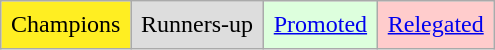<table class="wikitable">
<tr>
<td style="background-color:#FE2;padding:0.4em">Champions</td>
<td style="background-color:#DDD;padding:0.4em">Runners-up</td>
<td style="background-color:#DFD;padding:0.4em"><a href='#'>Promoted</a></td>
<td style="background-color:#FCC;padding:0.4em"><a href='#'>Relegated</a></td>
</tr>
</table>
